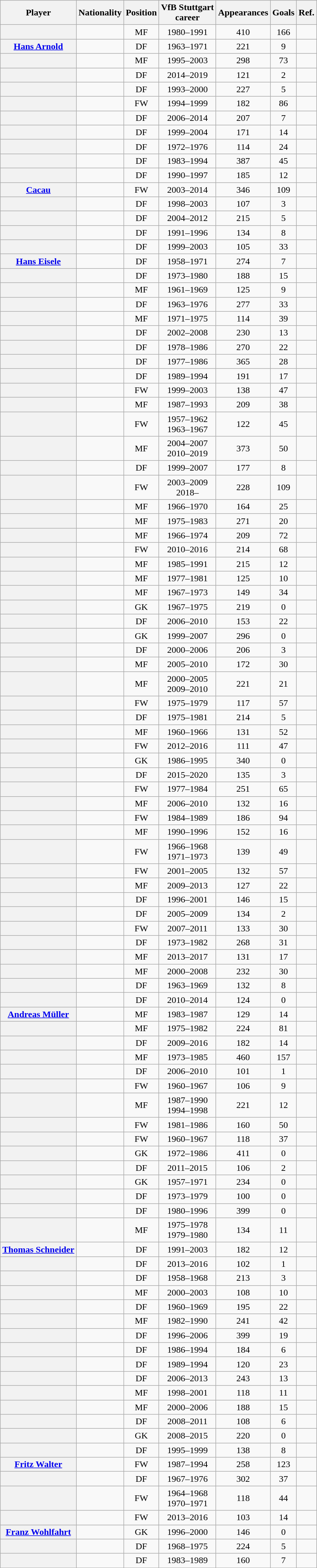<table class="wikitable plainrowheaders sortable" style="text-align:center">
<tr>
<th scope="col">Player</th>
<th scope="col">Nationality</th>
<th scope="col">Position</th>
<th scope="col">VfB Stuttgart<br>career</th>
<th scope="col">Appearances</th>
<th scope="col">Goals</th>
<th scope="col" class="unsortable">Ref.</th>
</tr>
<tr>
<th scope="row" align="left"></th>
<td></td>
<td>MF</td>
<td>1980–1991</td>
<td>410</td>
<td>166</td>
<td></td>
</tr>
<tr>
<th scope="row" align="left"><a href='#'>Hans Arnold</a></th>
<td></td>
<td>DF</td>
<td>1963–1971</td>
<td>221</td>
<td>9</td>
<td></td>
</tr>
<tr>
<th scope="row" align="left"></th>
<td></td>
<td>MF</td>
<td>1995–2003</td>
<td>298</td>
<td>73</td>
<td></td>
</tr>
<tr>
<th scope="row" align="left"></th>
<td></td>
<td>DF</td>
<td>2014–2019</td>
<td>121</td>
<td>2</td>
<td></td>
</tr>
<tr>
<th scope="row" align="left"></th>
<td></td>
<td>DF</td>
<td>1993–2000</td>
<td>227</td>
<td>5</td>
<td></td>
</tr>
<tr>
<th scope="row" align="left"></th>
<td></td>
<td>FW</td>
<td>1994–1999</td>
<td>182</td>
<td>86</td>
<td></td>
</tr>
<tr>
<th scope="row" align="left"></th>
<td></td>
<td>DF</td>
<td>2006–2014</td>
<td>207</td>
<td>7</td>
<td></td>
</tr>
<tr>
<th scope="row" align="left"></th>
<td></td>
<td>DF</td>
<td>1999–2004</td>
<td>171</td>
<td>14</td>
<td></td>
</tr>
<tr>
<th scope="row" align="left"></th>
<td></td>
<td>DF</td>
<td>1972–1976</td>
<td>114</td>
<td>24</td>
<td></td>
</tr>
<tr>
<th scope="row" align="left"></th>
<td></td>
<td>DF</td>
<td>1983–1994</td>
<td>387</td>
<td>45</td>
<td></td>
</tr>
<tr>
<th scope="row" align="left"></th>
<td></td>
<td>DF</td>
<td>1990–1997</td>
<td>185</td>
<td>12</td>
<td></td>
</tr>
<tr>
<th scope="row" align="left"><a href='#'>Cacau</a></th>
<td></td>
<td>FW</td>
<td>2003–2014</td>
<td>346</td>
<td>109</td>
<td></td>
</tr>
<tr>
<th scope="row" align="left"></th>
<td></td>
<td>DF</td>
<td>1998–2003</td>
<td>107</td>
<td>3</td>
<td></td>
</tr>
<tr>
<th scope="row" align="left"></th>
<td></td>
<td>DF</td>
<td>2004–2012</td>
<td>215</td>
<td>5</td>
<td></td>
</tr>
<tr>
<th scope="row" align="left"></th>
<td></td>
<td>DF</td>
<td>1991–1996</td>
<td>134</td>
<td>8</td>
<td></td>
</tr>
<tr>
<th scope="row" align="left"></th>
<td></td>
<td>DF</td>
<td>1999–2003</td>
<td>105</td>
<td>33</td>
<td></td>
</tr>
<tr>
<th scope="row" align="left"><a href='#'>Hans Eisele</a></th>
<td></td>
<td>DF</td>
<td>1958–1971</td>
<td>274</td>
<td>7</td>
<td></td>
</tr>
<tr>
<th scope="row" align="left"></th>
<td></td>
<td>DF</td>
<td>1973–1980</td>
<td>188</td>
<td>15</td>
<td></td>
</tr>
<tr>
<th scope="row" align="left"></th>
<td></td>
<td>MF</td>
<td>1961–1969</td>
<td>125</td>
<td>9</td>
<td></td>
</tr>
<tr>
<th scope="row" align="left"></th>
<td></td>
<td>DF</td>
<td>1963–1976</td>
<td>277</td>
<td>33</td>
<td></td>
</tr>
<tr>
<th scope="row" align="left"></th>
<td></td>
<td>MF</td>
<td>1971–1975</td>
<td>114</td>
<td>39</td>
<td></td>
</tr>
<tr>
<th scope="row" align="left"></th>
<td></td>
<td>DF</td>
<td>2002–2008</td>
<td>230</td>
<td>13</td>
<td></td>
</tr>
<tr>
<th scope="row" align="left"></th>
<td></td>
<td>DF</td>
<td>1978–1986</td>
<td>270</td>
<td>22</td>
<td></td>
</tr>
<tr>
<th scope="row" align="left"></th>
<td></td>
<td>DF</td>
<td>1977–1986</td>
<td>365</td>
<td>28</td>
<td></td>
</tr>
<tr>
<th scope="row" align="left"></th>
<td></td>
<td>DF</td>
<td>1989–1994</td>
<td>191</td>
<td>17</td>
<td></td>
</tr>
<tr>
<th scope="row" align="left"></th>
<td></td>
<td>FW</td>
<td>1999–2003</td>
<td>138</td>
<td>47</td>
<td></td>
</tr>
<tr>
<th scope="row" align="left"></th>
<td></td>
<td>MF</td>
<td>1987–1993</td>
<td>209</td>
<td>38</td>
<td></td>
</tr>
<tr>
<th scope="row" align="left"></th>
<td></td>
<td>FW</td>
<td>1957–1962<br>1963–1967</td>
<td>122</td>
<td>45</td>
<td></td>
</tr>
<tr>
<th scope="row" align="left"></th>
<td></td>
<td>MF</td>
<td>2004–2007<br>2010–2019</td>
<td>373</td>
<td>50</td>
<td></td>
</tr>
<tr>
<th scope="row" align="left"></th>
<td></td>
<td>DF</td>
<td>1999–2007</td>
<td>177</td>
<td>8</td>
<td></td>
</tr>
<tr>
<th scope="row" align="left"></th>
<td></td>
<td>FW</td>
<td>2003–2009<br>2018–</td>
<td>228</td>
<td>109</td>
<td></td>
</tr>
<tr>
<th scope="row" align="left"></th>
<td></td>
<td>MF</td>
<td>1966–1970</td>
<td>164</td>
<td>25</td>
<td></td>
</tr>
<tr>
<th scope="row" align="left"></th>
<td></td>
<td>MF</td>
<td>1975–1983</td>
<td>271</td>
<td>20</td>
<td></td>
</tr>
<tr>
<th scope="row" align="left"></th>
<td></td>
<td>MF</td>
<td>1966–1974</td>
<td>209</td>
<td>72</td>
<td></td>
</tr>
<tr>
<th scope="row" align="left"></th>
<td></td>
<td>FW</td>
<td>2010–2016</td>
<td>214</td>
<td>68</td>
<td></td>
</tr>
<tr>
<th scope="row" align="left"></th>
<td></td>
<td>MF</td>
<td>1985–1991</td>
<td>215</td>
<td>12</td>
<td></td>
</tr>
<tr>
<th scope="row" align="left"></th>
<td></td>
<td>MF</td>
<td>1977–1981</td>
<td>125</td>
<td>10</td>
<td></td>
</tr>
<tr>
<th scope="row" align="left"></th>
<td></td>
<td>MF</td>
<td>1967–1973</td>
<td>149</td>
<td>34</td>
<td></td>
</tr>
<tr>
<th scope="row" align="left"></th>
<td></td>
<td>GK</td>
<td>1967–1975</td>
<td>219</td>
<td>0</td>
<td></td>
</tr>
<tr>
<th scope="row" align="left"></th>
<td></td>
<td>DF</td>
<td>2006–2010</td>
<td>153</td>
<td>22</td>
<td></td>
</tr>
<tr>
<th scope="row" align="left"></th>
<td></td>
<td>GK</td>
<td>1999–2007</td>
<td>296</td>
<td>0</td>
<td></td>
</tr>
<tr>
<th scope="row" align="left"></th>
<td></td>
<td>DF</td>
<td>2000–2006</td>
<td>206</td>
<td>3</td>
<td></td>
</tr>
<tr>
<th scope="row" align="left"></th>
<td></td>
<td>MF</td>
<td>2005–2010</td>
<td>172</td>
<td>30</td>
<td></td>
</tr>
<tr>
<th scope="row" align="left"></th>
<td></td>
<td>MF</td>
<td>2000–2005<br>2009–2010</td>
<td>221</td>
<td>21</td>
<td></td>
</tr>
<tr>
<th scope="row" align="left"></th>
<td></td>
<td>FW</td>
<td>1975–1979</td>
<td>117</td>
<td>57</td>
<td></td>
</tr>
<tr>
<th scope="row" align="left"></th>
<td></td>
<td>DF</td>
<td>1975–1981</td>
<td>214</td>
<td>5</td>
<td></td>
</tr>
<tr>
<th scope="row" align="left"></th>
<td></td>
<td>MF</td>
<td>1960–1966</td>
<td>131</td>
<td>52</td>
<td></td>
</tr>
<tr>
<th scope="row" align="left"></th>
<td></td>
<td>FW</td>
<td>2012–2016</td>
<td>111</td>
<td>47</td>
<td></td>
</tr>
<tr>
<th scope="row" align="left"></th>
<td></td>
<td>GK</td>
<td>1986–1995</td>
<td>340</td>
<td>0</td>
<td></td>
</tr>
<tr>
<th scope="row" align="left"></th>
<td></td>
<td>DF</td>
<td>2015–2020</td>
<td>135</td>
<td>3</td>
<td></td>
</tr>
<tr>
<th scope="row" align="left"></th>
<td></td>
<td>FW</td>
<td>1977–1984</td>
<td>251</td>
<td>65</td>
<td></td>
</tr>
<tr>
<th scope="row" align="left"></th>
<td></td>
<td>MF</td>
<td>2006–2010</td>
<td>132</td>
<td>16</td>
<td></td>
</tr>
<tr>
<th scope="row" align="left"></th>
<td></td>
<td>FW</td>
<td>1984–1989</td>
<td>186</td>
<td>94</td>
<td></td>
</tr>
<tr>
<th scope="row" align="left"></th>
<td></td>
<td>MF</td>
<td>1990–1996</td>
<td>152</td>
<td>16</td>
<td></td>
</tr>
<tr>
<th scope="row" align="left"></th>
<td></td>
<td>FW</td>
<td>1966–1968<br>1971–1973</td>
<td>139</td>
<td>49</td>
<td></td>
</tr>
<tr>
<th scope="row" align="left"></th>
<td></td>
<td>FW</td>
<td>2001–2005</td>
<td>132</td>
<td>57</td>
<td></td>
</tr>
<tr>
<th scope="row" align="left"></th>
<td></td>
<td>MF</td>
<td>2009–2013</td>
<td>127</td>
<td>22</td>
<td></td>
</tr>
<tr>
<th scope="row" align="left"></th>
<td></td>
<td>DF</td>
<td>1996–2001</td>
<td>146</td>
<td>15</td>
<td></td>
</tr>
<tr>
<th scope="row" align="left"></th>
<td></td>
<td>DF</td>
<td>2005–2009</td>
<td>134</td>
<td>2</td>
<td></td>
</tr>
<tr>
<th scope="row" align="left"></th>
<td></td>
<td>FW</td>
<td>2007–2011</td>
<td>133</td>
<td>30</td>
<td></td>
</tr>
<tr>
<th scope="row" align="left"></th>
<td></td>
<td>DF</td>
<td>1973–1982</td>
<td>268</td>
<td>31</td>
<td></td>
</tr>
<tr>
<th scope="row" align="left"></th>
<td></td>
<td>MF</td>
<td>2013–2017</td>
<td>131</td>
<td>17</td>
<td></td>
</tr>
<tr>
<th scope="row" align="left"></th>
<td></td>
<td>MF</td>
<td>2000–2008</td>
<td>232</td>
<td>30</td>
<td></td>
</tr>
<tr>
<th scope="row" align="left"></th>
<td></td>
<td>DF</td>
<td>1963–1969</td>
<td>132</td>
<td>8</td>
<td></td>
</tr>
<tr>
<th scope="row" align="left"></th>
<td></td>
<td>DF</td>
<td>2010–2014</td>
<td>124</td>
<td>0</td>
<td></td>
</tr>
<tr>
<th scope="row" align="left"><a href='#'>Andreas Müller</a></th>
<td></td>
<td>MF</td>
<td>1983–1987</td>
<td>129</td>
<td>14</td>
<td></td>
</tr>
<tr>
<th scope="row" align="left"></th>
<td></td>
<td>MF</td>
<td>1975–1982</td>
<td>224</td>
<td>81</td>
<td></td>
</tr>
<tr>
<th scope="row" align="left"></th>
<td></td>
<td>DF</td>
<td>2009–2016</td>
<td>182</td>
<td>14</td>
<td></td>
</tr>
<tr>
<th scope="row" align="left"></th>
<td></td>
<td>MF</td>
<td>1973–1985</td>
<td>460</td>
<td>157</td>
<td></td>
</tr>
<tr>
<th scope="row" align="left"></th>
<td></td>
<td>DF</td>
<td>2006–2010</td>
<td>101</td>
<td>1</td>
<td></td>
</tr>
<tr>
<th scope="row" align="left"></th>
<td></td>
<td>FW</td>
<td>1960–1967</td>
<td>106</td>
<td>9</td>
<td></td>
</tr>
<tr>
<th scope="row" align="left"></th>
<td></td>
<td>MF</td>
<td>1987–1990<br>1994–1998</td>
<td>221</td>
<td>12</td>
<td></td>
</tr>
<tr>
<th scope="row" align="left"></th>
<td></td>
<td>FW</td>
<td>1981–1986</td>
<td>160</td>
<td>50</td>
<td></td>
</tr>
<tr>
<th scope="row" align="left"></th>
<td></td>
<td>FW</td>
<td>1960–1967</td>
<td>118</td>
<td>37</td>
<td></td>
</tr>
<tr>
<th scope="row" align="left"></th>
<td></td>
<td>GK</td>
<td>1972–1986</td>
<td>411</td>
<td>0</td>
<td></td>
</tr>
<tr>
<th scope="row" align="left"></th>
<td></td>
<td>DF</td>
<td>2011–2015</td>
<td>106</td>
<td>2</td>
<td></td>
</tr>
<tr>
<th scope="row" align="left"></th>
<td></td>
<td>GK</td>
<td>1957–1971</td>
<td>234</td>
<td>0</td>
<td></td>
</tr>
<tr>
<th scope="row" align="left"></th>
<td></td>
<td>DF</td>
<td>1973–1979</td>
<td>100</td>
<td>0</td>
<td></td>
</tr>
<tr>
<th scope="row" align="left"></th>
<td></td>
<td>DF</td>
<td>1980–1996</td>
<td>399</td>
<td>0</td>
<td></td>
</tr>
<tr>
<th scope="row" align="left"></th>
<td></td>
<td>MF</td>
<td>1975–1978<br>1979–1980</td>
<td>134</td>
<td>11</td>
<td></td>
</tr>
<tr>
<th scope="row" align="left"><a href='#'>Thomas Schneider</a></th>
<td></td>
<td>DF</td>
<td>1991–2003</td>
<td>182</td>
<td>12</td>
<td></td>
</tr>
<tr>
<th scope="row" align="left"></th>
<td></td>
<td>DF</td>
<td>2013–2016</td>
<td>102</td>
<td>1</td>
<td></td>
</tr>
<tr>
<th scope="row" align="left"></th>
<td></td>
<td>DF</td>
<td>1958–1968</td>
<td>213</td>
<td>3</td>
<td></td>
</tr>
<tr>
<th scope="row" align="left"></th>
<td></td>
<td>MF</td>
<td>2000–2003</td>
<td>108</td>
<td>10</td>
<td></td>
</tr>
<tr>
<th scope="row" align="left"></th>
<td></td>
<td>DF</td>
<td>1960–1969</td>
<td>195</td>
<td>22</td>
<td></td>
</tr>
<tr>
<th scope="row" align="left"></th>
<td></td>
<td>MF</td>
<td>1982–1990</td>
<td>241</td>
<td>42</td>
<td></td>
</tr>
<tr>
<th scope="row" align="left"></th>
<td></td>
<td>DF</td>
<td>1996–2006</td>
<td>399</td>
<td>19</td>
<td></td>
</tr>
<tr>
<th scope="row" align="left"></th>
<td></td>
<td>DF</td>
<td>1986–1994</td>
<td>184</td>
<td>6</td>
<td></td>
</tr>
<tr>
<th scope="row" align="left"></th>
<td></td>
<td>DF</td>
<td>1989–1994</td>
<td>120</td>
<td>23</td>
<td></td>
</tr>
<tr>
<th scope="row" align="left"></th>
<td></td>
<td>DF</td>
<td>2006–2013</td>
<td>243</td>
<td>13</td>
<td></td>
</tr>
<tr>
<th scope="row" align="left"></th>
<td></td>
<td>MF</td>
<td>1998–2001</td>
<td>118</td>
<td>11</td>
<td></td>
</tr>
<tr>
<th scope="row" align="left"></th>
<td></td>
<td>MF</td>
<td>2000–2006</td>
<td>188</td>
<td>15</td>
<td></td>
</tr>
<tr>
<th scope="row" align="left"></th>
<td></td>
<td>DF</td>
<td>2008–2011</td>
<td>108</td>
<td>6</td>
<td></td>
</tr>
<tr>
<th scope="row" align="left"></th>
<td></td>
<td>GK</td>
<td>2008–2015</td>
<td>220</td>
<td>0</td>
<td></td>
</tr>
<tr>
<th scope="row" align="left"></th>
<td></td>
<td>DF</td>
<td>1995–1999</td>
<td>138</td>
<td>8</td>
<td></td>
</tr>
<tr>
<th scope="row" align="left"><a href='#'>Fritz Walter</a></th>
<td></td>
<td>FW</td>
<td>1987–1994</td>
<td>258</td>
<td>123</td>
<td></td>
</tr>
<tr>
<th scope="row" align="left"></th>
<td></td>
<td>DF</td>
<td>1967–1976</td>
<td>302</td>
<td>37</td>
<td></td>
</tr>
<tr>
<th scope="row" align="left"></th>
<td></td>
<td>FW</td>
<td>1964–1968<br>1970–1971</td>
<td>118</td>
<td>44</td>
<td></td>
</tr>
<tr>
<th scope="row" align="left"></th>
<td></td>
<td>FW</td>
<td>2013–2016</td>
<td>103</td>
<td>14</td>
<td></td>
</tr>
<tr>
<th scope="row" align="left"><a href='#'>Franz Wohlfahrt</a></th>
<td></td>
<td>GK</td>
<td>1996–2000</td>
<td>146</td>
<td>0</td>
<td></td>
</tr>
<tr>
<th scope="row" align="left"></th>
<td></td>
<td>DF</td>
<td>1968–1975</td>
<td>224</td>
<td>5</td>
<td></td>
</tr>
<tr>
<th scope="row" align="left"></th>
<td></td>
<td>DF</td>
<td>1983–1989</td>
<td>160</td>
<td>7</td>
<td></td>
</tr>
</table>
